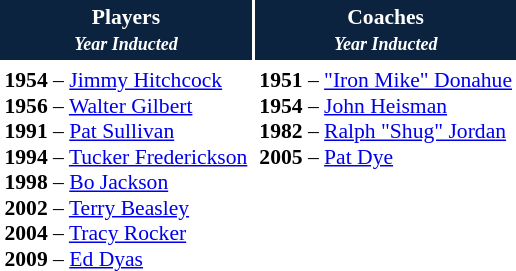<table cellpadding="3" style="font-size:.9em">
<tr style="text-align:center; background:#0C2340; color:white">
<th><strong>Players</strong><br><small><em>Year Inducted</em></small></th>
<th><strong>Coaches</strong><br><small><em>Year Inducted</em></small></th>
</tr>
<tr style="vertical-align:top;">
<td><strong>1954</strong> – <a href='#'>Jimmy Hitchcock</a><br><strong>1956</strong> – <a href='#'>Walter Gilbert</a><br><strong>1991</strong> – <a href='#'>Pat Sullivan</a><br><strong>1994</strong> – <a href='#'>Tucker Frederickson</a><br><strong>1998</strong> – <a href='#'>Bo Jackson</a><br><strong>2002</strong> – <a href='#'>Terry Beasley</a><br><strong>2004</strong> – <a href='#'>Tracy Rocker</a><br><strong>2009</strong> – <a href='#'>Ed Dyas</a></td>
<td><strong>1951</strong> – <a href='#'>"Iron Mike" Donahue</a><br><strong>1954</strong> – <a href='#'>John Heisman</a><br><strong>1982</strong> – <a href='#'>Ralph "Shug" Jordan</a><br><strong>2005</strong> – <a href='#'>Pat Dye</a></td>
</tr>
</table>
